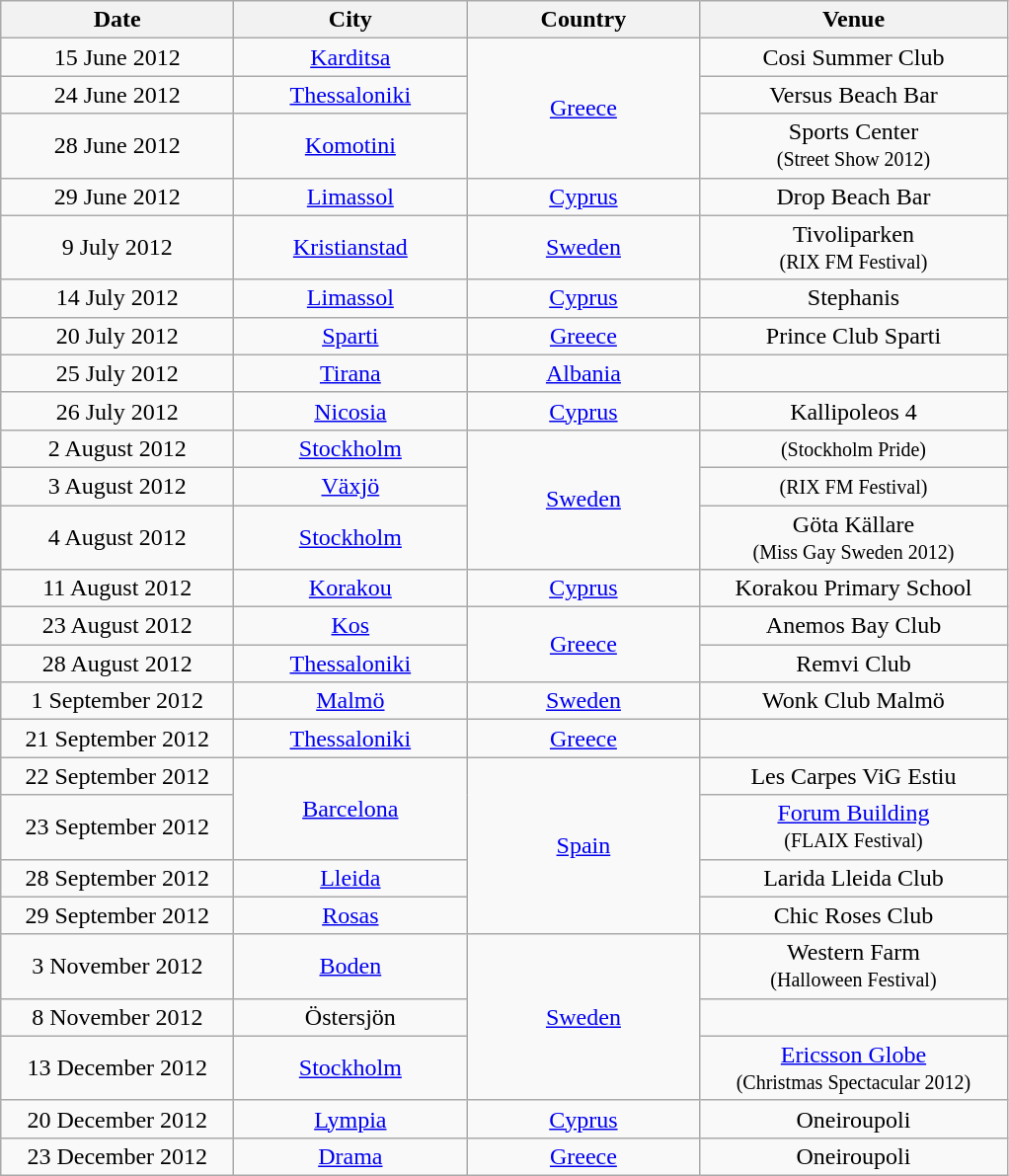<table class="wikitable" style="text-align:center">
<tr>
<th style="width:150px;">Date</th>
<th style="width:150px;">City</th>
<th style="width:150px;">Country</th>
<th style="width:200px;">Venue</th>
</tr>
<tr>
<td>15 June 2012</td>
<td><a href='#'>Karditsa</a></td>
<td rowspan="3"><a href='#'>Greece</a></td>
<td>Cosi Summer Club</td>
</tr>
<tr>
<td>24 June 2012</td>
<td><a href='#'>Thessaloniki</a></td>
<td>Versus Beach Bar</td>
</tr>
<tr>
<td>28 June 2012</td>
<td><a href='#'>Komotini</a></td>
<td>Sports Center<br><small>(Street Show 2012)</small></td>
</tr>
<tr>
<td>29 June 2012</td>
<td><a href='#'>Limassol</a></td>
<td><a href='#'>Cyprus</a></td>
<td>Drop Beach Bar</td>
</tr>
<tr>
<td>9 July 2012</td>
<td><a href='#'>Kristianstad</a></td>
<td><a href='#'>Sweden</a></td>
<td>Tivoliparken<br><small>(RIX FM Festival)</small></td>
</tr>
<tr>
<td>14 July 2012</td>
<td><a href='#'>Limassol</a></td>
<td><a href='#'>Cyprus</a></td>
<td>Stephanis</td>
</tr>
<tr>
<td>20 July 2012</td>
<td><a href='#'>Sparti</a></td>
<td><a href='#'>Greece</a></td>
<td>Prince Club Sparti</td>
</tr>
<tr>
<td>25 July 2012</td>
<td><a href='#'>Tirana</a></td>
<td><a href='#'>Albania</a></td>
<td></td>
</tr>
<tr>
<td>26 July 2012</td>
<td><a href='#'>Nicosia</a></td>
<td><a href='#'>Cyprus</a></td>
<td>Kallipoleos 4</td>
</tr>
<tr>
<td>2 August 2012</td>
<td><a href='#'>Stockholm</a></td>
<td rowspan="3"><a href='#'>Sweden</a></td>
<td><small>(Stockholm Pride)</small></td>
</tr>
<tr>
<td>3 August 2012</td>
<td><a href='#'>Växjö</a></td>
<td><small>(RIX FM Festival)</small></td>
</tr>
<tr>
<td>4 August 2012</td>
<td><a href='#'>Stockholm</a></td>
<td>Göta Källare<br><small>(Miss Gay Sweden 2012)</small></td>
</tr>
<tr>
<td>11 August 2012</td>
<td><a href='#'>Korakou</a></td>
<td><a href='#'>Cyprus</a></td>
<td>Korakou Primary School</td>
</tr>
<tr>
<td>23 August 2012</td>
<td><a href='#'>Kos</a></td>
<td rowspan="2"><a href='#'>Greece</a></td>
<td>Anemos Bay Club</td>
</tr>
<tr>
<td>28 August 2012</td>
<td><a href='#'>Thessaloniki</a></td>
<td>Remvi Club</td>
</tr>
<tr>
<td>1 September 2012</td>
<td><a href='#'>Malmö</a></td>
<td><a href='#'>Sweden</a></td>
<td>Wonk Club Malmö</td>
</tr>
<tr>
<td>21 September 2012</td>
<td><a href='#'>Thessaloniki</a></td>
<td><a href='#'>Greece</a></td>
<td></td>
</tr>
<tr>
<td>22 September 2012</td>
<td rowspan="2"><a href='#'>Barcelona</a></td>
<td rowspan="4"><a href='#'>Spain</a></td>
<td>Les Carpes ViG Estiu</td>
</tr>
<tr>
<td>23 September 2012</td>
<td><a href='#'>Forum Building</a><br><small>(FLAIX Festival)</small></td>
</tr>
<tr>
<td>28 September 2012</td>
<td><a href='#'>Lleida</a></td>
<td>Larida Lleida Club</td>
</tr>
<tr>
<td>29 September 2012</td>
<td><a href='#'>Rosas</a></td>
<td>Chic Roses Club</td>
</tr>
<tr>
<td>3 November 2012</td>
<td><a href='#'>Boden</a></td>
<td rowspan="3"><a href='#'>Sweden</a></td>
<td>Western Farm<br><small>(Halloween Festival)</small></td>
</tr>
<tr>
<td>8 November 2012</td>
<td>Östersjön</td>
<td></td>
</tr>
<tr>
<td>13 December 2012</td>
<td><a href='#'>Stockholm</a></td>
<td><a href='#'>Ericsson Globe</a><br><small>(Christmas Spectacular 2012)</small></td>
</tr>
<tr>
<td>20 December 2012</td>
<td><a href='#'>Lympia</a></td>
<td><a href='#'>Cyprus</a></td>
<td>Oneiroupoli</td>
</tr>
<tr>
<td>23 December 2012</td>
<td><a href='#'>Drama</a></td>
<td><a href='#'>Greece</a></td>
<td>Oneiroupoli</td>
</tr>
</table>
